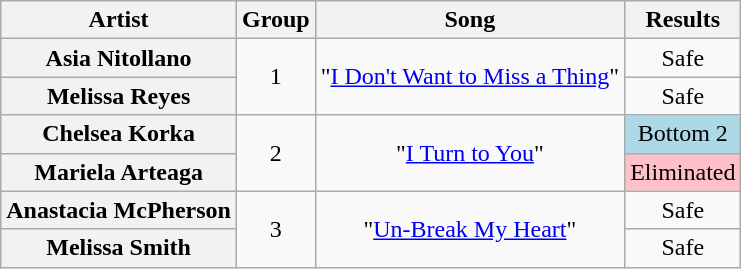<table class="wikitable plainrowheaders" style="text-align:center;">
<tr>
<th scope="col">Artist</th>
<th scope="col">Group</th>
<th scope="col">Song</th>
<th scope="col">Results</th>
</tr>
<tr>
<th scope="row">Asia Nitollano</th>
<td rowspan="2">1</td>
<td rowspan="2">"<a href='#'>I Don't Want to Miss a Thing</a>"</td>
<td>Safe</td>
</tr>
<tr>
<th scope="row">Melissa Reyes</th>
<td>Safe</td>
</tr>
<tr>
<th scope="row">Chelsea Korka</th>
<td rowspan="2">2</td>
<td rowspan="2">"<a href='#'>I Turn to You</a>"</td>
<td style="background:lightblue;">Bottom 2</td>
</tr>
<tr>
<th scope="row">Mariela Arteaga</th>
<td style="background:pink;">Eliminated</td>
</tr>
<tr>
<th scope="row">Anastacia McPherson</th>
<td rowspan="2">3</td>
<td rowspan="2">"<a href='#'>Un-Break My Heart</a>"</td>
<td>Safe</td>
</tr>
<tr>
<th scope="row">Melissa Smith</th>
<td>Safe</td>
</tr>
</table>
